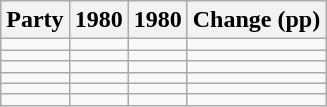<table class="wikitable" style="text-align:right;">
<tr>
<th>Party</th>
<th>1980</th>
<th>1980</th>
<th colspan="3">Change (pp)</th>
</tr>
<tr>
<td style="text-align:left;"></td>
<td></td>
<td></td>
<td></td>
</tr>
<tr>
<td style="text-align:left;"></td>
<td></td>
<td></td>
<td></td>
</tr>
<tr>
<td style="text-align:left;"></td>
<td></td>
<td></td>
<td></td>
</tr>
<tr>
<td style="text-align:left;"></td>
<td></td>
<td></td>
<td></td>
</tr>
<tr>
<td style="text-align:left;"></td>
<td></td>
<td></td>
<td></td>
</tr>
<tr>
<td style="text-align:left;"></td>
<td></td>
<td></td>
<td></td>
</tr>
</table>
